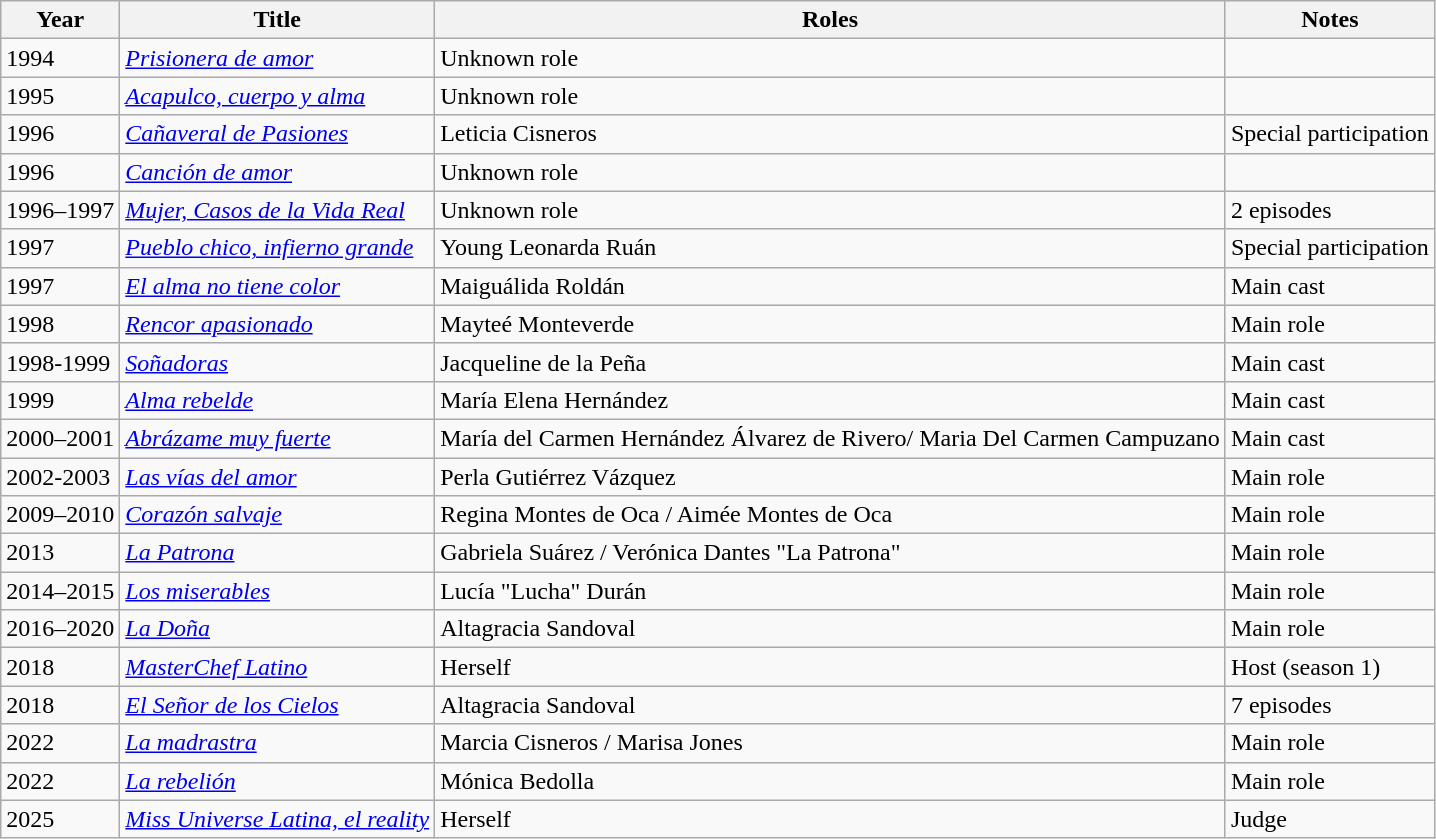<table class="wikitable sortable">
<tr>
<th>Year</th>
<th>Title</th>
<th>Roles</th>
<th>Notes</th>
</tr>
<tr>
<td>1994</td>
<td><em><a href='#'>Prisionera de amor</a></em></td>
<td>Unknown role</td>
<td></td>
</tr>
<tr>
<td>1995</td>
<td><em><a href='#'>Acapulco, cuerpo y alma</a></em></td>
<td>Unknown role</td>
<td></td>
</tr>
<tr>
<td>1996</td>
<td><em><a href='#'>Cañaveral de Pasiones</a></em></td>
<td>Leticia Cisneros</td>
<td>Special participation</td>
</tr>
<tr>
<td>1996</td>
<td><em><a href='#'>Canción de amor</a></em></td>
<td>Unknown role</td>
<td></td>
</tr>
<tr>
<td>1996–1997</td>
<td><em><a href='#'>Mujer, Casos de la Vida Real</a></em></td>
<td>Unknown role</td>
<td>2 episodes</td>
</tr>
<tr>
<td>1997</td>
<td><em><a href='#'>Pueblo chico, infierno grande</a></em></td>
<td>Young Leonarda Ruán</td>
<td>Special participation</td>
</tr>
<tr>
<td>1997</td>
<td><em><a href='#'>El alma no tiene color</a></em></td>
<td>Maiguálida Roldán</td>
<td>Main cast</td>
</tr>
<tr>
<td>1998</td>
<td><em><a href='#'>Rencor apasionado</a></em></td>
<td>Mayteé Monteverde</td>
<td>Main role</td>
</tr>
<tr>
<td>1998-1999</td>
<td><em><a href='#'>Soñadoras</a></em></td>
<td>Jacqueline de la Peña</td>
<td>Main cast</td>
</tr>
<tr>
<td>1999</td>
<td><em><a href='#'>Alma rebelde</a></em></td>
<td>María Elena Hernández</td>
<td>Main cast</td>
</tr>
<tr>
<td>2000–2001</td>
<td><em><a href='#'>Abrázame muy fuerte</a></em></td>
<td>María del Carmen Hernández Álvarez de Rivero/ Maria Del Carmen Campuzano</td>
<td>Main cast</td>
</tr>
<tr>
<td>2002-2003</td>
<td><em><a href='#'>Las vías del amor</a></em></td>
<td>Perla Gutiérrez Vázquez</td>
<td>Main role</td>
</tr>
<tr>
<td>2009–2010</td>
<td><em><a href='#'>Corazón salvaje</a></em></td>
<td>Regina Montes de Oca / Aimée Montes de Oca</td>
<td>Main role</td>
</tr>
<tr>
<td>2013</td>
<td><em><a href='#'>La Patrona</a></em></td>
<td>Gabriela Suárez / Verónica Dantes "La Patrona"</td>
<td>Main role</td>
</tr>
<tr>
<td>2014–2015</td>
<td><em><a href='#'>Los miserables</a></em></td>
<td>Lucía "Lucha" Durán</td>
<td>Main role</td>
</tr>
<tr>
<td>2016–2020</td>
<td><em><a href='#'>La Doña</a></em></td>
<td>Altagracia Sandoval</td>
<td>Main role</td>
</tr>
<tr>
<td>2018</td>
<td><em><a href='#'>MasterChef Latino</a></em></td>
<td>Herself</td>
<td>Host (season 1)</td>
</tr>
<tr>
<td>2018</td>
<td><em><a href='#'>El Señor de los Cielos</a></em></td>
<td>Altagracia Sandoval</td>
<td>7 episodes</td>
</tr>
<tr>
<td>2022</td>
<td><em><a href='#'>La madrastra</a></em></td>
<td>Marcia Cisneros / Marisa Jones</td>
<td>Main role</td>
</tr>
<tr>
<td>2022</td>
<td><em><a href='#'>La rebelión</a></em></td>
<td>Mónica Bedolla</td>
<td>Main role</td>
</tr>
<tr>
<td>2025</td>
<td><em><a href='#'>Miss Universe Latina, el reality</a></em></td>
<td>Herself</td>
<td>Judge</td>
</tr>
</table>
